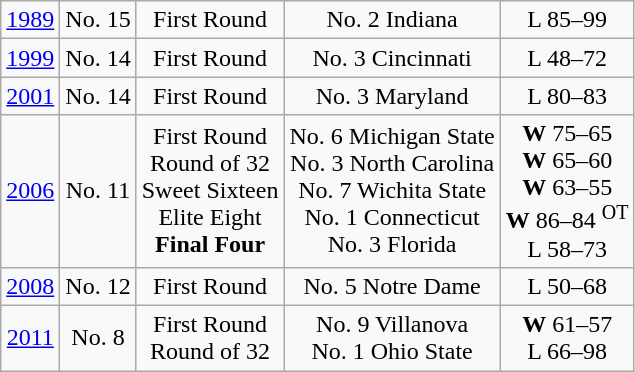<table class="wikitable">
<tr align="center">
<td><a href='#'>1989</a></td>
<td>No. 15</td>
<td>First Round</td>
<td>No. 2 Indiana</td>
<td>L 85–99</td>
</tr>
<tr align="center">
<td><a href='#'>1999</a></td>
<td>No. 14</td>
<td>First Round</td>
<td>No. 3 Cincinnati</td>
<td>L 48–72</td>
</tr>
<tr align="center">
<td><a href='#'>2001</a></td>
<td>No. 14</td>
<td>First Round</td>
<td>No. 3 Maryland</td>
<td>L 80–83</td>
</tr>
<tr align="center">
<td><a href='#'>2006</a></td>
<td>No. 11</td>
<td>First Round<br>Round of 32<br>Sweet Sixteen<br>Elite Eight<br><strong>Final Four</strong></td>
<td>No. 6 Michigan State<br>No. 3 North Carolina<br>No. 7 Wichita State<br>No. 1 Connecticut<br>No. 3 Florida</td>
<td><strong>W</strong> 75–65<br><strong>W</strong> 65–60<br><strong>W</strong> 63–55<br><strong>W</strong> 86–84 <sup>OT</sup><br>L 58–73</td>
</tr>
<tr align="center">
<td><a href='#'>2008</a></td>
<td>No. 12</td>
<td>First Round</td>
<td>No. 5 Notre Dame</td>
<td>L 50–68</td>
</tr>
<tr align="center">
<td><a href='#'>2011</a></td>
<td>No. 8</td>
<td>First Round<br> Round of 32</td>
<td>No. 9 Villanova<br>No. 1 Ohio State</td>
<td><strong>W</strong> 61–57<br>L 66–98</td>
</tr>
</table>
